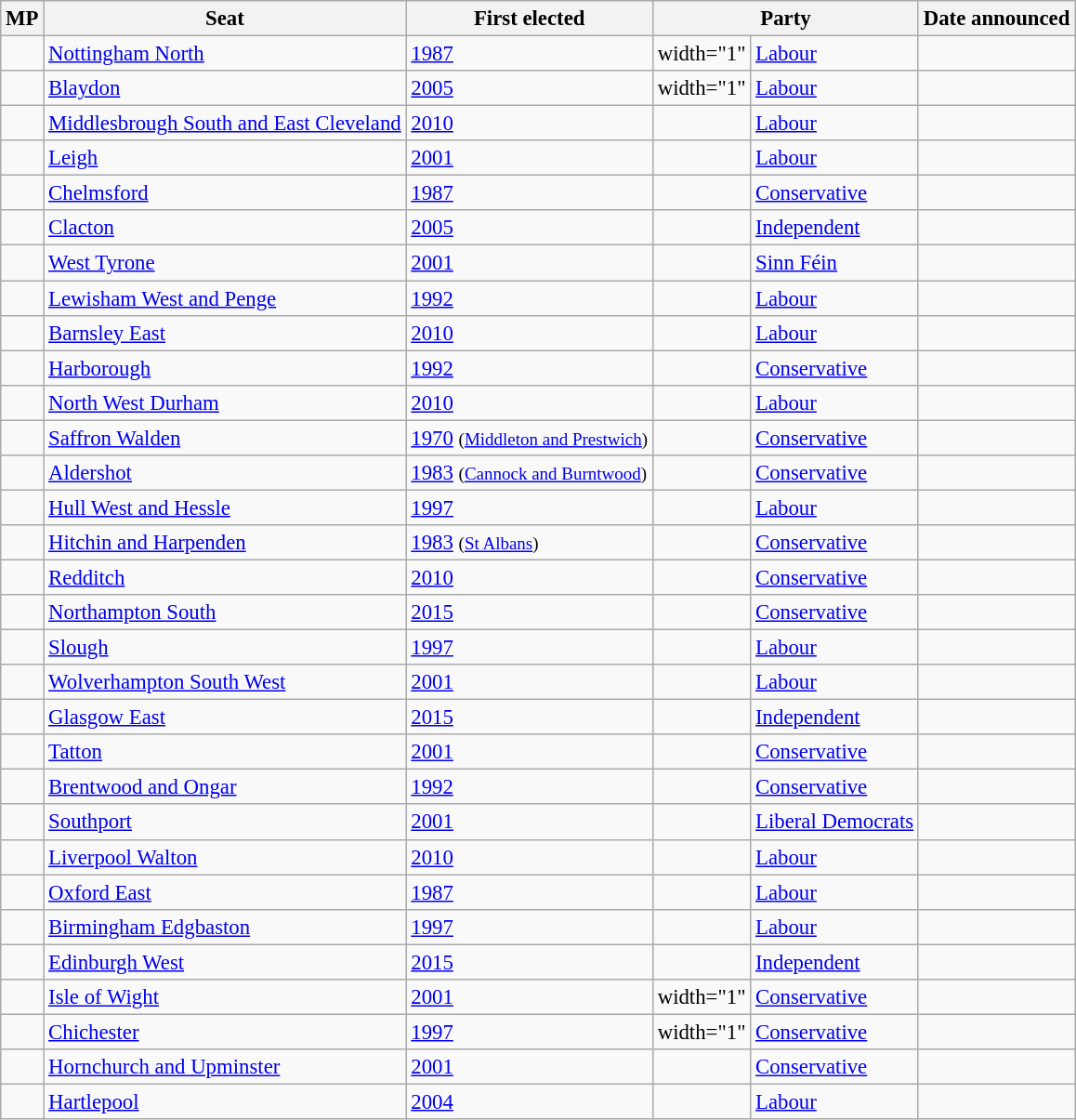<table class="wikitable sortable" style="font-size:95%;">
<tr>
<th scope="col">MP</th>
<th scope="col">Seat</th>
<th scope="col">First elected</th>
<th colspan="2" scope="col">Party</th>
<th scope="col">Date announced</th>
</tr>
<tr>
<td></td>
<td><a href='#'>Nottingham North</a></td>
<td><a href='#'>1987</a></td>
<td>width="1" </td>
<td><a href='#'>Labour</a></td>
<td></td>
</tr>
<tr>
<td></td>
<td><a href='#'>Blaydon</a></td>
<td><a href='#'>2005</a></td>
<td>width="1" </td>
<td><a href='#'>Labour</a></td>
<td></td>
</tr>
<tr>
<td></td>
<td><a href='#'>Middlesbrough South and East Cleveland</a></td>
<td><a href='#'>2010</a></td>
<td></td>
<td><a href='#'>Labour</a></td>
<td></td>
</tr>
<tr>
<td></td>
<td><a href='#'>Leigh</a></td>
<td><a href='#'>2001</a></td>
<td></td>
<td><a href='#'>Labour</a></td>
<td></td>
</tr>
<tr>
<td></td>
<td><a href='#'>Chelmsford</a></td>
<td><a href='#'>1987</a></td>
<td></td>
<td><a href='#'>Conservative</a></td>
<td></td>
</tr>
<tr>
<td></td>
<td><a href='#'>Clacton</a></td>
<td><a href='#'>2005</a></td>
<td></td>
<td><a href='#'>Independent</a> </td>
<td></td>
</tr>
<tr>
<td></td>
<td><a href='#'>West Tyrone</a></td>
<td><a href='#'>2001</a></td>
<td></td>
<td><a href='#'>Sinn Féin</a></td>
<td></td>
</tr>
<tr>
<td></td>
<td><a href='#'>Lewisham West and Penge</a></td>
<td><a href='#'>1992</a></td>
<td></td>
<td><a href='#'>Labour</a></td>
<td></td>
</tr>
<tr>
<td></td>
<td><a href='#'>Barnsley East</a></td>
<td><a href='#'>2010</a></td>
<td></td>
<td><a href='#'>Labour</a></td>
<td></td>
</tr>
<tr>
<td></td>
<td><a href='#'>Harborough</a></td>
<td><a href='#'>1992</a></td>
<td></td>
<td><a href='#'>Conservative</a></td>
<td></td>
</tr>
<tr>
<td></td>
<td><a href='#'>North West Durham</a></td>
<td><a href='#'>2010</a></td>
<td></td>
<td><a href='#'>Labour</a></td>
<td></td>
</tr>
<tr>
<td></td>
<td><a href='#'>Saffron Walden</a></td>
<td><a href='#'>1970</a> <small>(<a href='#'>Middleton and Prestwich</a>)</small></td>
<td></td>
<td><a href='#'>Conservative</a></td>
<td></td>
</tr>
<tr>
<td></td>
<td><a href='#'>Aldershot</a></td>
<td><a href='#'>1983</a> <small>(<a href='#'>Cannock and Burntwood</a>)</small></td>
<td></td>
<td><a href='#'>Conservative</a></td>
<td></td>
</tr>
<tr>
<td></td>
<td><a href='#'>Hull West and Hessle</a></td>
<td><a href='#'>1997</a></td>
<td></td>
<td><a href='#'>Labour</a></td>
<td></td>
</tr>
<tr>
<td></td>
<td><a href='#'>Hitchin and Harpenden</a></td>
<td><a href='#'>1983</a> <small>(<a href='#'>St Albans</a>)</small></td>
<td></td>
<td><a href='#'>Conservative</a></td>
<td></td>
</tr>
<tr>
<td></td>
<td><a href='#'>Redditch</a></td>
<td><a href='#'>2010</a></td>
<td></td>
<td><a href='#'>Conservative</a></td>
<td></td>
</tr>
<tr>
<td></td>
<td><a href='#'>Northampton South</a></td>
<td><a href='#'>2015</a></td>
<td></td>
<td><a href='#'>Conservative</a></td>
<td></td>
</tr>
<tr>
<td></td>
<td><a href='#'>Slough</a></td>
<td><a href='#'>1997</a></td>
<td></td>
<td><a href='#'>Labour</a></td>
<td></td>
</tr>
<tr>
<td></td>
<td><a href='#'>Wolverhampton South West</a></td>
<td><a href='#'>2001</a></td>
<td></td>
<td><a href='#'>Labour</a></td>
<td></td>
</tr>
<tr>
<td></td>
<td><a href='#'>Glasgow East</a></td>
<td><a href='#'>2015</a></td>
<td></td>
<td><a href='#'>Independent</a> </td>
<td></td>
</tr>
<tr>
<td></td>
<td><a href='#'>Tatton</a></td>
<td><a href='#'>2001</a></td>
<td></td>
<td><a href='#'>Conservative</a></td>
<td></td>
</tr>
<tr>
<td></td>
<td><a href='#'>Brentwood and Ongar</a></td>
<td><a href='#'>1992</a></td>
<td></td>
<td><a href='#'>Conservative</a></td>
<td></td>
</tr>
<tr>
<td></td>
<td><a href='#'>Southport</a></td>
<td><a href='#'>2001</a></td>
<td></td>
<td><a href='#'>Liberal Democrats</a></td>
<td></td>
</tr>
<tr>
<td></td>
<td><a href='#'>Liverpool Walton</a></td>
<td><a href='#'>2010</a></td>
<td></td>
<td><a href='#'>Labour</a></td>
<td></td>
</tr>
<tr>
<td></td>
<td><a href='#'>Oxford East</a></td>
<td><a href='#'>1987</a></td>
<td></td>
<td><a href='#'>Labour</a></td>
<td></td>
</tr>
<tr>
<td></td>
<td><a href='#'>Birmingham Edgbaston</a></td>
<td><a href='#'>1997</a></td>
<td></td>
<td><a href='#'>Labour</a></td>
<td></td>
</tr>
<tr>
<td></td>
<td><a href='#'>Edinburgh West</a></td>
<td><a href='#'>2015</a></td>
<td></td>
<td><a href='#'>Independent</a> </td>
<td></td>
</tr>
<tr>
<td></td>
<td><a href='#'>Isle of Wight</a></td>
<td><a href='#'>2001</a></td>
<td>width="1" </td>
<td><a href='#'>Conservative</a></td>
<td></td>
</tr>
<tr>
<td></td>
<td><a href='#'>Chichester</a></td>
<td><a href='#'>1997</a></td>
<td>width="1" </td>
<td><a href='#'>Conservative</a></td>
<td></td>
</tr>
<tr>
<td></td>
<td><a href='#'>Hornchurch and Upminster</a></td>
<td><a href='#'>2001</a></td>
<td></td>
<td><a href='#'>Conservative</a></td>
<td></td>
</tr>
<tr>
<td></td>
<td><a href='#'>Hartlepool</a></td>
<td><a href='#'>2004</a></td>
<td></td>
<td><a href='#'>Labour</a></td>
<td></td>
</tr>
</table>
